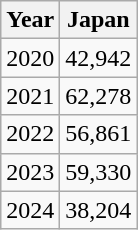<table class="wikitable">
<tr>
<th>Year</th>
<th>Japan</th>
</tr>
<tr>
<td>2020</td>
<td>42,942</td>
</tr>
<tr>
<td>2021</td>
<td>62,278</td>
</tr>
<tr>
<td>2022</td>
<td>56,861</td>
</tr>
<tr>
<td>2023</td>
<td>59,330</td>
</tr>
<tr>
<td>2024</td>
<td>38,204</td>
</tr>
</table>
